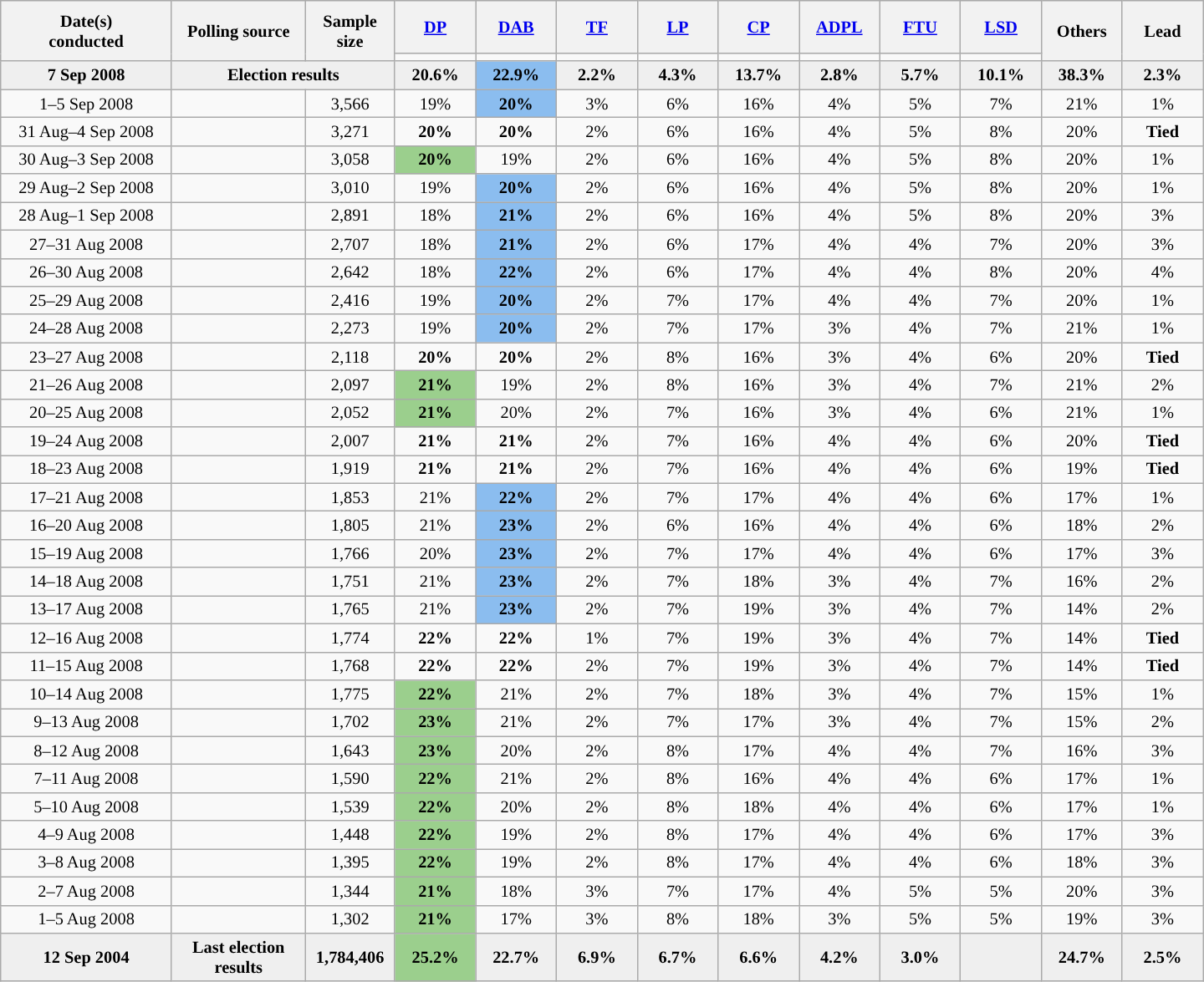<table class="wikitable collapsible" style="text-align:center; font-size:85%; line-height:16px; margin-bottom:0">
<tr style="height:42px; background:#e9e9e9;">
<th style="width:130px;" rowspan=2>Date(s)<br>conducted</th>
<th style="width:100px;" rowspan="2">Polling source</th>
<th style="width:65px;" rowspan=2>Sample size</th>
<th style="width:58px;"><a href='#'>DP</a></th>
<th style="width:58px;"><a href='#'>DAB</a></th>
<th style="width:58px;"><a href='#'>TF</a></th>
<th style="width:58px;"><a href='#'>LP</a></th>
<th style="width:58px;"><a href='#'>CP</a></th>
<th style="width:58px;"><a href='#'>ADPL</a></th>
<th style="width:58px;"><a href='#'>FTU</a></th>
<th style="width:58px;"><a href='#'>LSD</a></th>
<th style="width:58px;" rowspan=2>Others</th>
<th style="width:58px;" rowspan=2>Lead</th>
</tr>
<tr>
<td></td>
<td></td>
<td></td>
<td></td>
<td></td>
<td></td>
<td></td>
<td></td>
</tr>
<tr style="background:#EFEFEF; font-weight:bold;">
<td>7 Sep 2008</td>
<td colspan=2>Election results</td>
<td>20.6%</td>
<td style="background:#8bbdef;">22.9%</td>
<td>2.2%</td>
<td>4.3%</td>
<td>13.7%</td>
<td>2.8%</td>
<td>5.7%</td>
<td>10.1%</td>
<td>38.3%</td>
<td style="background:">2.3%</td>
</tr>
<tr>
<td>1–5 Sep 2008</td>
<td></td>
<td>3,566</td>
<td>19%</td>
<td style="background:#8bbdef;"><strong>20%</strong></td>
<td>3%</td>
<td>6%</td>
<td>16%</td>
<td>4%</td>
<td>5%</td>
<td>7%</td>
<td>21%</td>
<td style="background:">1%</td>
</tr>
<tr>
<td>31 Aug–4 Sep 2008</td>
<td></td>
<td>3,271</td>
<td><strong>20%</strong></td>
<td><strong>20%</strong></td>
<td>2%</td>
<td>6%</td>
<td>16%</td>
<td>4%</td>
<td>5%</td>
<td>8%</td>
<td>20%</td>
<td><strong>Tied</strong></td>
</tr>
<tr>
<td>30 Aug–3 Sep 2008</td>
<td></td>
<td>3,058</td>
<td style="background:#9BCF8D;"><strong>20%</strong></td>
<td>19%</td>
<td>2%</td>
<td>6%</td>
<td>16%</td>
<td>4%</td>
<td>5%</td>
<td>8%</td>
<td>20%</td>
<td style="background:">1%</td>
</tr>
<tr>
<td>29 Aug–2 Sep 2008</td>
<td></td>
<td>3,010</td>
<td>19%</td>
<td style="background:#8bbdef;"><strong>20%</strong></td>
<td>2%</td>
<td>6%</td>
<td>16%</td>
<td>4%</td>
<td>5%</td>
<td>8%</td>
<td>20%</td>
<td style="background:">1%</td>
</tr>
<tr>
<td>28 Aug–1 Sep 2008</td>
<td></td>
<td>2,891</td>
<td>18%</td>
<td style="background:#8bbdef;"><strong>21%</strong></td>
<td>2%</td>
<td>6%</td>
<td>16%</td>
<td>4%</td>
<td>5%</td>
<td>8%</td>
<td>20%</td>
<td style="background:">3%</td>
</tr>
<tr>
<td>27–31 Aug 2008</td>
<td></td>
<td>2,707</td>
<td>18%</td>
<td style="background:#8bbdef;"><strong>21%</strong></td>
<td>2%</td>
<td>6%</td>
<td>17%</td>
<td>4%</td>
<td>4%</td>
<td>7%</td>
<td>20%</td>
<td style="background:">3%</td>
</tr>
<tr>
<td>26–30 Aug 2008</td>
<td></td>
<td>2,642</td>
<td>18%</td>
<td style="background:#8bbdef;"><strong>22%</strong></td>
<td>2%</td>
<td>6%</td>
<td>17%</td>
<td>4%</td>
<td>4%</td>
<td>8%</td>
<td>20%</td>
<td style="background:">4%</td>
</tr>
<tr>
<td>25–29 Aug 2008</td>
<td></td>
<td>2,416</td>
<td>19%</td>
<td style="background:#8bbdef;"><strong>20%</strong></td>
<td>2%</td>
<td>7%</td>
<td>17%</td>
<td>4%</td>
<td>4%</td>
<td>7%</td>
<td>20%</td>
<td style="background:">1%</td>
</tr>
<tr>
<td>24–28 Aug 2008</td>
<td></td>
<td>2,273</td>
<td>19%</td>
<td style="background:#8bbdef;"><strong>20%</strong></td>
<td>2%</td>
<td>7%</td>
<td>17%</td>
<td>3%</td>
<td>4%</td>
<td>7%</td>
<td>21%</td>
<td style="background:">1%</td>
</tr>
<tr>
<td>23–27 Aug 2008</td>
<td></td>
<td>2,118</td>
<td><strong>20%</strong></td>
<td><strong>20%</strong></td>
<td>2%</td>
<td>8%</td>
<td>16%</td>
<td>3%</td>
<td>4%</td>
<td>6%</td>
<td>20%</td>
<td><strong>Tied</strong></td>
</tr>
<tr>
<td>21–26 Aug 2008</td>
<td></td>
<td>2,097</td>
<td style="background:#9BCF8D;"><strong>21%</strong></td>
<td>19%</td>
<td>2%</td>
<td>8%</td>
<td>16%</td>
<td>3%</td>
<td>4%</td>
<td>7%</td>
<td>21%</td>
<td style="background:">2%</td>
</tr>
<tr>
<td>20–25 Aug 2008</td>
<td></td>
<td>2,052</td>
<td style="background:#9BCF8D;"><strong>21%</strong></td>
<td>20%</td>
<td>2%</td>
<td>7%</td>
<td>16%</td>
<td>3%</td>
<td>4%</td>
<td>6%</td>
<td>21%</td>
<td style="background:">1%</td>
</tr>
<tr>
<td>19–24 Aug 2008</td>
<td></td>
<td>2,007</td>
<td><strong>21%</strong></td>
<td><strong>21%</strong></td>
<td>2%</td>
<td>7%</td>
<td>16%</td>
<td>4%</td>
<td>4%</td>
<td>6%</td>
<td>20%</td>
<td><strong>Tied</strong></td>
</tr>
<tr>
<td>18–23 Aug 2008</td>
<td></td>
<td>1,919</td>
<td><strong>21%</strong></td>
<td><strong>21%</strong></td>
<td>2%</td>
<td>7%</td>
<td>16%</td>
<td>4%</td>
<td>4%</td>
<td>6%</td>
<td>19%</td>
<td><strong>Tied</strong></td>
</tr>
<tr>
<td>17–21 Aug 2008</td>
<td></td>
<td>1,853</td>
<td>21%</td>
<td style="background:#8bbdef;"><strong>22%</strong></td>
<td>2%</td>
<td>7%</td>
<td>17%</td>
<td>4%</td>
<td>4%</td>
<td>6%</td>
<td>17%</td>
<td style="background:">1%</td>
</tr>
<tr>
<td>16–20 Aug 2008</td>
<td></td>
<td>1,805</td>
<td>21%</td>
<td style="background:#8bbdef;"><strong>23%</strong></td>
<td>2%</td>
<td>6%</td>
<td>16%</td>
<td>4%</td>
<td>4%</td>
<td>6%</td>
<td>18%</td>
<td style="background:">2%</td>
</tr>
<tr>
<td>15–19 Aug 2008</td>
<td></td>
<td>1,766</td>
<td>20%</td>
<td style="background:#8bbdef;"><strong>23%</strong></td>
<td>2%</td>
<td>7%</td>
<td>17%</td>
<td>4%</td>
<td>4%</td>
<td>6%</td>
<td>17%</td>
<td style="background:">3%</td>
</tr>
<tr>
<td>14–18 Aug 2008</td>
<td></td>
<td>1,751</td>
<td>21%</td>
<td style="background:#8bbdef;"><strong>23%</strong></td>
<td>2%</td>
<td>7%</td>
<td>18%</td>
<td>3%</td>
<td>4%</td>
<td>7%</td>
<td>16%</td>
<td style="background:">2%</td>
</tr>
<tr>
<td>13–17 Aug 2008</td>
<td></td>
<td>1,765</td>
<td>21%</td>
<td style="background:#8bbdef;"><strong>23%</strong></td>
<td>2%</td>
<td>7%</td>
<td>19%</td>
<td>3%</td>
<td>4%</td>
<td>7%</td>
<td>14%</td>
<td style="background:">2%</td>
</tr>
<tr>
<td>12–16 Aug 2008</td>
<td></td>
<td>1,774</td>
<td><strong>22%</strong></td>
<td><strong>22%</strong></td>
<td>1%</td>
<td>7%</td>
<td>19%</td>
<td>3%</td>
<td>4%</td>
<td>7%</td>
<td>14%</td>
<td><strong>Tied</strong></td>
</tr>
<tr>
<td>11–15 Aug 2008</td>
<td></td>
<td>1,768</td>
<td><strong>22%</strong></td>
<td><strong>22%</strong></td>
<td>2%</td>
<td>7%</td>
<td>19%</td>
<td>3%</td>
<td>4%</td>
<td>7%</td>
<td>14%</td>
<td><strong>Tied</strong></td>
</tr>
<tr>
<td>10–14 Aug 2008</td>
<td></td>
<td>1,775</td>
<td style="background:#9BCF8D;"><strong>22%</strong></td>
<td>21%</td>
<td>2%</td>
<td>7%</td>
<td>18%</td>
<td>3%</td>
<td>4%</td>
<td>7%</td>
<td>15%</td>
<td style="background:">1%</td>
</tr>
<tr>
<td>9–13 Aug 2008</td>
<td></td>
<td>1,702</td>
<td style="background:#9BCF8D;"><strong>23%</strong></td>
<td>21%</td>
<td>2%</td>
<td>7%</td>
<td>17%</td>
<td>3%</td>
<td>4%</td>
<td>7%</td>
<td>15%</td>
<td style="background:">2%</td>
</tr>
<tr>
<td>8–12 Aug 2008</td>
<td></td>
<td>1,643</td>
<td style="background:#9BCF8D;"><strong>23%</strong></td>
<td>20%</td>
<td>2%</td>
<td>8%</td>
<td>17%</td>
<td>4%</td>
<td>4%</td>
<td>7%</td>
<td>16%</td>
<td style="background:">3%</td>
</tr>
<tr>
<td>7–11 Aug 2008</td>
<td></td>
<td>1,590</td>
<td style="background:#9BCF8D;"><strong>22%</strong></td>
<td>21%</td>
<td>2%</td>
<td>8%</td>
<td>16%</td>
<td>4%</td>
<td>4%</td>
<td>6%</td>
<td>17%</td>
<td style="background:">1%</td>
</tr>
<tr>
<td>5–10 Aug 2008</td>
<td></td>
<td>1,539</td>
<td style="background:#9BCF8D;"><strong>22%</strong></td>
<td>20%</td>
<td>2%</td>
<td>8%</td>
<td>18%</td>
<td>4%</td>
<td>4%</td>
<td>6%</td>
<td>17%</td>
<td style="background:">1%</td>
</tr>
<tr>
<td>4–9 Aug 2008</td>
<td></td>
<td>1,448</td>
<td style="background:#9BCF8D;"><strong>22%</strong></td>
<td>19%</td>
<td>2%</td>
<td>8%</td>
<td>17%</td>
<td>4%</td>
<td>4%</td>
<td>6%</td>
<td>17%</td>
<td style="background:">3%</td>
</tr>
<tr>
<td>3–8 Aug 2008</td>
<td></td>
<td>1,395</td>
<td style="background:#9BCF8D;"><strong>22%</strong></td>
<td>19%</td>
<td>2%</td>
<td>8%</td>
<td>17%</td>
<td>4%</td>
<td>4%</td>
<td>6%</td>
<td>18%</td>
<td style="background:">3%</td>
</tr>
<tr>
<td>2–7 Aug 2008</td>
<td></td>
<td>1,344</td>
<td style="background:#9BCF8D;"><strong>21%</strong></td>
<td>18%</td>
<td>3%</td>
<td>7%</td>
<td>17%</td>
<td>4%</td>
<td>5%</td>
<td>5%</td>
<td>20%</td>
<td style="background:">3%</td>
</tr>
<tr>
<td>1–5 Aug 2008</td>
<td></td>
<td>1,302</td>
<td style="background:#9BCF8D;"><strong>21%</strong></td>
<td>17%</td>
<td>3%</td>
<td>8%</td>
<td>18%</td>
<td>3%</td>
<td>5%</td>
<td>5%</td>
<td>19%</td>
<td style="background:">3%</td>
</tr>
<tr style="background:#EFEFEF; font-weight:bold;">
<td>12 Sep 2004</td>
<td>Last election results</td>
<td>1,784,406</td>
<td style="background:#9BCF8D;">25.2%</td>
<td>22.7%</td>
<td>6.9%</td>
<td>6.7%</td>
<td>6.6%</td>
<td>4.2%</td>
<td>3.0%</td>
<td></td>
<td>24.7%</td>
<td style="background:">2.5%</td>
</tr>
</table>
